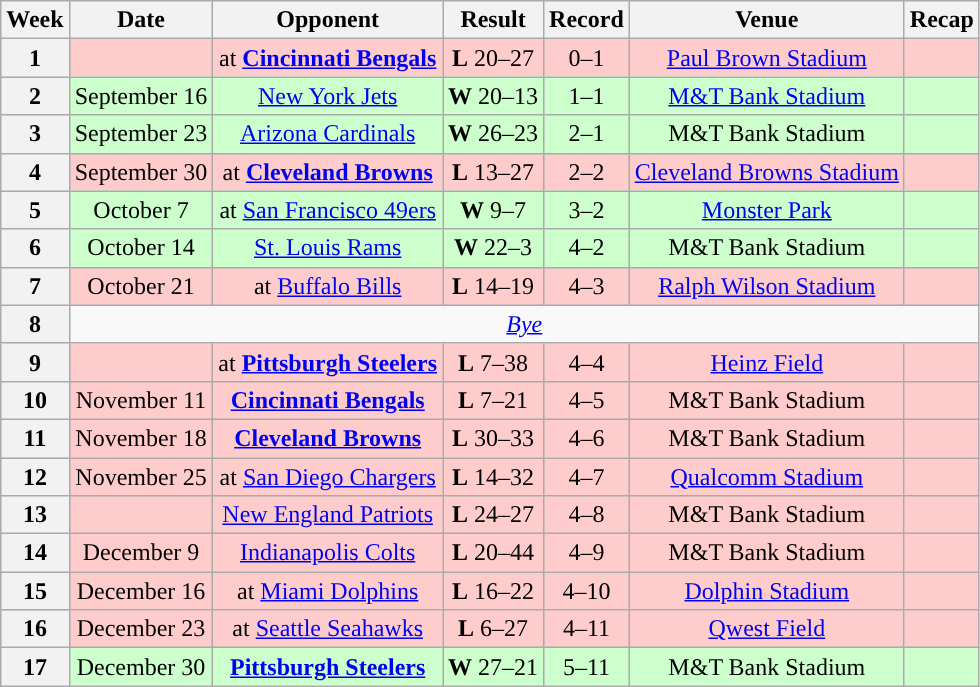<table class="wikitable" style="text-align:center">
<tr>
<th>Week</th>
<th>Date</th>
<th>Opponent</th>
<th>Result</th>
<th>Record</th>
<th>Venue</th>
<th>Recap</th>
</tr>
<tr bgcolor="#fcc">
<th>1</th>
<td></td>
<td>at <strong><a href='#'>Cincinnati Bengals</a></strong></td>
<td><strong>L</strong> 20–27</td>
<td>0–1</td>
<td><a href='#'>Paul Brown Stadium</a></td>
<td></td>
</tr>
<tr bgcolor="#cfc">
<th>2</th>
<td>September 16</td>
<td><a href='#'>New York Jets</a></td>
<td><strong>W</strong> 20–13</td>
<td>1–1</td>
<td><a href='#'>M&T Bank Stadium</a></td>
<td></td>
</tr>
<tr bgcolor="#cfc">
<th>3</th>
<td>September 23</td>
<td><a href='#'>Arizona Cardinals</a></td>
<td><strong>W</strong> 26–23</td>
<td>2–1</td>
<td>M&T Bank Stadium</td>
<td></td>
</tr>
<tr bgcolor="#fcc">
<th>4</th>
<td>September 30</td>
<td>at <strong><a href='#'>Cleveland Browns</a></strong></td>
<td><strong>L</strong> 13–27</td>
<td>2–2</td>
<td><a href='#'>Cleveland Browns Stadium</a></td>
<td></td>
</tr>
<tr bgcolor="#cfc">
<th>5</th>
<td>October 7</td>
<td>at <a href='#'>San Francisco 49ers</a></td>
<td><strong>W</strong> 9–7</td>
<td>3–2</td>
<td><a href='#'>Monster Park</a></td>
<td></td>
</tr>
<tr bgcolor="#cfc">
<th>6</th>
<td>October 14</td>
<td><a href='#'>St. Louis Rams</a></td>
<td><strong>W</strong> 22–3</td>
<td>4–2</td>
<td>M&T Bank Stadium</td>
<td></td>
</tr>
<tr bgcolor="#fcc">
<th>7</th>
<td>October 21</td>
<td>at <a href='#'>Buffalo Bills</a></td>
<td><strong>L</strong> 14–19</td>
<td>4–3</td>
<td><a href='#'>Ralph Wilson Stadium</a></td>
<td></td>
</tr>
<tr>
<th>8</th>
<td colspan="7"><em><a href='#'>Bye</a></em></td>
</tr>
<tr bgcolor="#fcc">
<th>9</th>
<td></td>
<td>at <strong><a href='#'>Pittsburgh Steelers</a></strong></td>
<td><strong>L</strong> 7–38</td>
<td>4–4</td>
<td><a href='#'>Heinz Field</a></td>
<td></td>
</tr>
<tr bgcolor="#fcc">
<th>10</th>
<td>November 11</td>
<td><strong><a href='#'>Cincinnati Bengals</a></strong></td>
<td><strong>L</strong> 7–21</td>
<td>4–5</td>
<td>M&T Bank Stadium</td>
<td></td>
</tr>
<tr bgcolor="#fcc">
<th>11</th>
<td>November 18</td>
<td><strong><a href='#'>Cleveland Browns</a></strong></td>
<td><strong>L</strong> 30–33 </td>
<td>4–6</td>
<td>M&T Bank Stadium</td>
<td></td>
</tr>
<tr bgcolor="#fcc">
<th>12</th>
<td>November 25</td>
<td>at <a href='#'>San Diego Chargers</a></td>
<td><strong>L</strong> 14–32</td>
<td>4–7</td>
<td><a href='#'>Qualcomm Stadium</a></td>
<td></td>
</tr>
<tr bgcolor="#fcc">
<th>13</th>
<td></td>
<td><a href='#'>New England Patriots</a></td>
<td><strong>L</strong> 24–27</td>
<td>4–8</td>
<td>M&T Bank Stadium</td>
<td></td>
</tr>
<tr bgcolor="#fcc">
<th>14</th>
<td>December 9</td>
<td><a href='#'>Indianapolis Colts</a></td>
<td><strong>L</strong> 20–44</td>
<td>4–9</td>
<td>M&T Bank Stadium</td>
<td></td>
</tr>
<tr bgcolor="#fcc">
<th>15</th>
<td>December 16</td>
<td>at <a href='#'>Miami Dolphins</a></td>
<td><strong>L</strong> 16–22 </td>
<td>4–10</td>
<td><a href='#'>Dolphin Stadium</a></td>
<td></td>
</tr>
<tr bgcolor="#fcc">
<th>16</th>
<td>December 23</td>
<td>at <a href='#'>Seattle Seahawks</a></td>
<td><strong>L</strong> 6–27</td>
<td>4–11</td>
<td><a href='#'>Qwest Field</a></td>
<td></td>
</tr>
<tr bgcolor="#cfc">
<th>17</th>
<td>December 30</td>
<td><strong><a href='#'>Pittsburgh Steelers</a></strong></td>
<td><strong>W</strong> 27–21</td>
<td>5–11</td>
<td>M&T Bank Stadium</td>
<td></td>
</tr>
</table>
